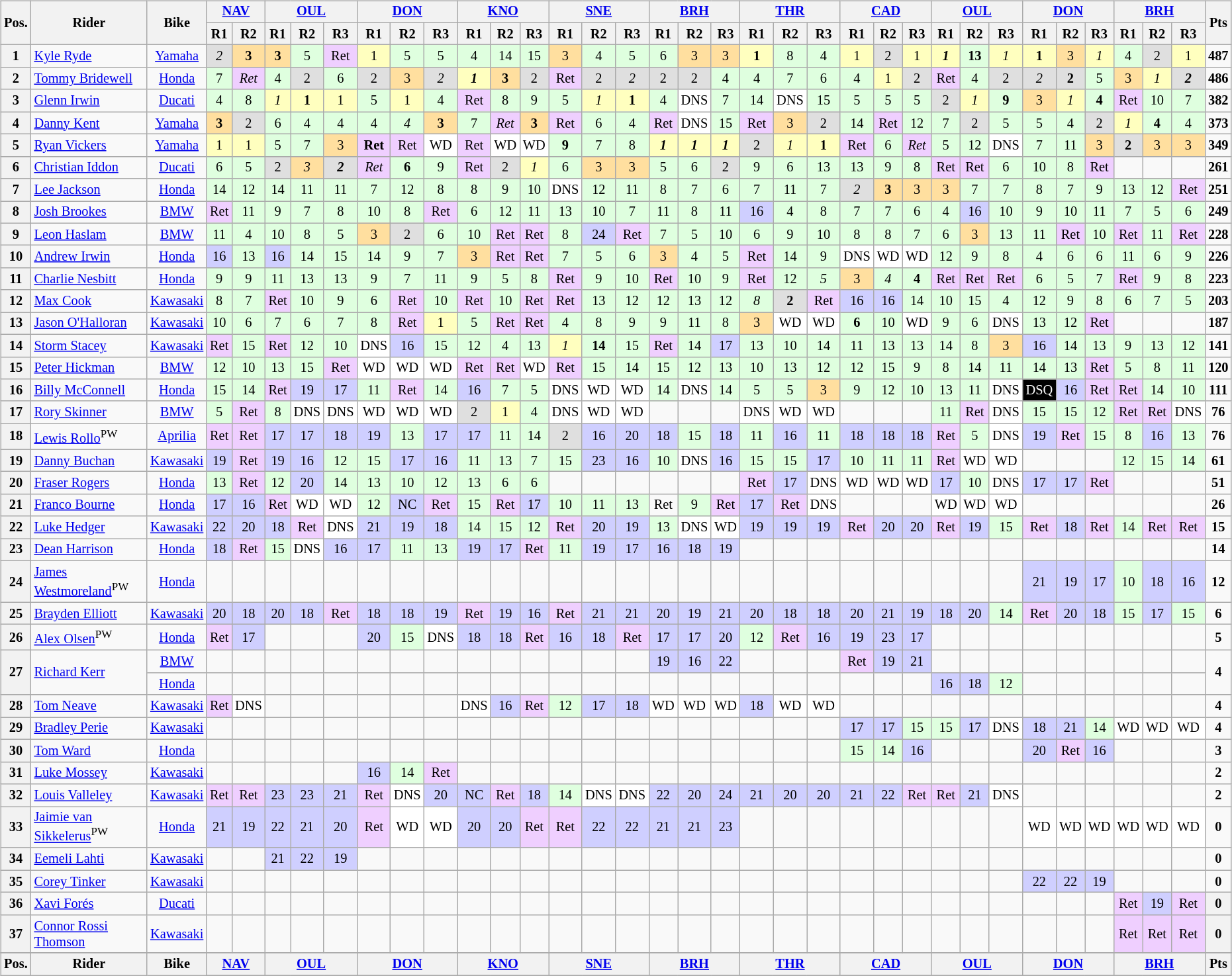<table>
<tr>
<td><br><table class="wikitable" style="font-size: 85%; text-align: center;">
<tr>
<th rowspan="2" valign="middle">Pos.</th>
<th rowspan="2" valign="middle">Rider</th>
<th rowspan="2" valign="middle">Bike</th>
<th colspan="2"><a href='#'>NAV</a><br></th>
<th colspan="3"><a href='#'>OUL</a><br></th>
<th colspan="3"><a href='#'>DON</a><br></th>
<th colspan="3"><a href='#'>KNO</a><br></th>
<th colspan="3"><a href='#'>SNE</a><br></th>
<th colspan="3"><a href='#'>BRH</a><br></th>
<th colspan="3"><a href='#'>THR</a><br></th>
<th colspan="3"><a href='#'>CAD</a><br></th>
<th colspan="3"><a href='#'>OUL</a><br></th>
<th colspan="3"><a href='#'>DON</a><br></th>
<th colspan="3"><a href='#'>BRH</a><br></th>
<th rowspan="2" valign="middle">Pts</th>
</tr>
<tr>
<th>R1</th>
<th>R2</th>
<th>R1</th>
<th>R2</th>
<th>R3</th>
<th>R1</th>
<th>R2</th>
<th>R3</th>
<th>R1</th>
<th>R2</th>
<th>R3</th>
<th>R1</th>
<th>R2</th>
<th>R3</th>
<th>R1</th>
<th>R2</th>
<th>R3</th>
<th>R1</th>
<th>R2</th>
<th>R3</th>
<th>R1</th>
<th>R2</th>
<th>R3</th>
<th>R1</th>
<th>R2</th>
<th>R3</th>
<th>R1</th>
<th>R2</th>
<th>R3</th>
<th>R1</th>
<th>R2</th>
<th>R3</th>
</tr>
<tr>
<th>1</th>
<td align="left"> <a href='#'>Kyle Ryde</a></td>
<td><a href='#'>Yamaha</a></td>
<td style="background:#dfdfdf;"><em>2</em></td>
<td style="background:#ffdf9f;"><strong>3</strong></td>
<td style="background:#ffdf9f;"><strong>3</strong></td>
<td style="background:#dfffdf;">5</td>
<td style="background:#efcfff;">Ret</td>
<td style="background:#ffffbf;">1</td>
<td style="background:#dfffdf;">5</td>
<td style="background:#dfffdf;">5</td>
<td style="background:#dfffdf;">4</td>
<td style="background:#dfffdf;">14</td>
<td style="background:#dfffdf;">15</td>
<td style="background:#ffdf9f;">3</td>
<td style="background:#dfffdf;">4</td>
<td style="background:#dfffdf;">5</td>
<td style="background:#dfffdf;">6</td>
<td style="background:#ffdf9f;">3</td>
<td style="background:#ffdf9f;">3</td>
<td style="background:#ffffbf;"><strong>1</strong></td>
<td style="background:#dfffdf;">8</td>
<td style="background:#dfffdf;">4</td>
<td style="background:#ffffbf;">1</td>
<td style="background:#dfdfdf;">2</td>
<td style="background:#ffffbf;">1</td>
<td style="background:#ffffbf;"><strong><em>1</em></strong></td>
<td style="background:#dfffdf;"><strong>13</strong></td>
<td style="background:#ffffbf;"><em>1</em></td>
<td style="background:#ffffbf;"><strong>1</strong></td>
<td style="background:#ffdf9f;">3</td>
<td style="background:#ffffbf;"><em>1</em></td>
<td style="background:#dfffdf;">4</td>
<td style="background:#dfdfdf;">2</td>
<td style="background:#ffffbf;">1</td>
<td><strong>487</strong></td>
</tr>
<tr>
<th>2</th>
<td nowrap="" align="left"> <a href='#'>Tommy Bridewell</a></td>
<td><a href='#'>Honda</a></td>
<td style="background:#dfffdf;">7</td>
<td style="background:#efcfff;"><em>Ret</em></td>
<td style="background:#dfffdf;">4</td>
<td style="background:#dfdfdf;">2</td>
<td style="background:#dfffdf;">6</td>
<td style="background:#dfdfdf;">2</td>
<td style="background:#ffdf9f;">3</td>
<td style="background:#dfdfdf;"><em>2</em></td>
<td style="background:#ffffbf;"><strong><em>1</em></strong></td>
<td style="background:#ffdf9f;"><strong>3</strong></td>
<td style="background:#dfdfdf;">2</td>
<td style="background:#efcfff;">Ret</td>
<td style="background:#dfdfdf;">2</td>
<td style="background:#dfdfdf;"><em>2</em></td>
<td style="background:#dfdfdf;">2</td>
<td style="background:#dfdfdf;">2</td>
<td style="background:#dfffdf;">4</td>
<td style="background:#dfffdf;">4</td>
<td style="background:#dfffdf;">7</td>
<td style="background:#dfffdf;">6</td>
<td style="background:#dfffdf;">4</td>
<td style="background:#ffffbf;">1</td>
<td style="background:#dfdfdf;">2</td>
<td style="background:#efcfff;">Ret</td>
<td style="background:#dfffdf;">4</td>
<td style="background:#dfdfdf;">2</td>
<td style="background:#dfdfdf;"><em>2</em></td>
<td style="background:#dfdfdf;"><strong>2</strong></td>
<td style="background:#dfffdf;">5</td>
<td style="background:#ffdf9f;">3</td>
<td style="background:#ffffbf;"><em>1</em></td>
<td style="background:#dfdfdf;"><strong><em>2</em></strong></td>
<td><strong>486</strong></td>
</tr>
<tr>
<th>3</th>
<td align="left"> <a href='#'>Glenn Irwin</a></td>
<td><a href='#'>Ducati</a></td>
<td style="background:#dfffdf;">4</td>
<td style="background:#dfffdf;">8</td>
<td style="background:#ffffbf;"><em>1</em></td>
<td style="background:#ffffbf;"><strong>1</strong></td>
<td style="background:#ffffbf;">1</td>
<td style="background:#dfffdf;">5</td>
<td style="background:#ffffbf;">1</td>
<td style="background:#dfffdf;">4</td>
<td style="background:#efcfff;">Ret</td>
<td style="background:#dfffdf;">8</td>
<td style="background:#dfffdf;">9</td>
<td style="background:#dfffdf;">5</td>
<td style="background:#ffffbf;"><em>1</em></td>
<td style="background:#ffffbf;"><strong>1</strong></td>
<td style="background:#dfffdf;">4</td>
<td style="background:#ffffff;">DNS</td>
<td style="background:#dfffdf;">7</td>
<td style="background:#dfffdf;">14</td>
<td style="background:#ffffff;">DNS</td>
<td style="background:#dfffdf;">15</td>
<td style="background:#dfffdf;">5</td>
<td style="background:#dfffdf;">5</td>
<td style="background:#dfffdf;">5</td>
<td style="background:#dfdfdf;">2</td>
<td style="background:#ffffbf;"><em>1</em></td>
<td style="background:#dfffdf;"><strong>9</strong></td>
<td style="background:#ffdf9f;">3</td>
<td style="background:#ffffbf;"><em>1</em></td>
<td style="background:#dfffdf;"><strong>4</strong></td>
<td style="background:#efcfff;">Ret</td>
<td style="background:#dfffdf;">10</td>
<td style="background:#dfffdf;">7</td>
<td><strong>382</strong></td>
</tr>
<tr>
<th>4</th>
<td align="left"> <a href='#'>Danny Kent</a></td>
<td><a href='#'>Yamaha</a></td>
<td style="background:#ffdf9f;"><strong>3</strong></td>
<td style="background:#dfdfdf;">2</td>
<td style="background:#dfffdf;">6</td>
<td style="background:#dfffdf;">4</td>
<td style="background:#dfffdf;">4</td>
<td style="background:#dfffdf;">4</td>
<td style="background:#dfffdf;"><em>4</em></td>
<td style="background:#ffdf9f;"><strong>3</strong></td>
<td style="background:#dfffdf;">7</td>
<td style="background:#efcfff;"><em>Ret</em></td>
<td style="background:#ffdf9f;"><strong>3</strong></td>
<td style="background:#efcfff;">Ret</td>
<td style="background:#dfffdf;">6</td>
<td style="background:#dfffdf;">4</td>
<td style="background:#efcfff;">Ret</td>
<td style="background:#ffffff;">DNS</td>
<td style="background:#dfffdf;">15</td>
<td style="background:#efcfff;">Ret</td>
<td style="background:#ffdf9f;">3</td>
<td style="background:#dfdfdf;">2</td>
<td style="background:#dfffdf;">14</td>
<td style="background:#efcfff;">Ret</td>
<td style="background:#dfffdf;">12</td>
<td style="background:#dfffdf;">7</td>
<td style="background:#dfdfdf;">2</td>
<td style="background:#dfffdf;">5</td>
<td style="background:#dfffdf;">5</td>
<td style="background:#dfffdf;">4</td>
<td style="background:#dfdfdf;">2</td>
<td style="background:#ffffbf;"><em>1</em></td>
<td style="background:#dfffdf;"><strong>4</strong></td>
<td style="background:#dfffdf;">4</td>
<td><strong>373</strong></td>
</tr>
<tr>
<th>5</th>
<td align="left"> <a href='#'>Ryan Vickers</a></td>
<td><a href='#'>Yamaha</a></td>
<td style="background:#ffffbf;">1</td>
<td style="background:#ffffbf;">1</td>
<td style="background:#dfffdf;">5</td>
<td style="background:#dfffdf;">7</td>
<td style="background:#ffdf9f;">3</td>
<td style="background:#efcfff;"><strong>Ret</strong></td>
<td style="background:#efcfff;">Ret</td>
<td style="background:#ffffff;">WD</td>
<td style="background:#efcfff;">Ret</td>
<td style="background:#ffffff;">WD</td>
<td style="background:#ffffff;">WD</td>
<td style="background:#dfffdf;"><strong>9</strong></td>
<td style="background:#dfffdf;">7</td>
<td style="background:#dfffdf;">8</td>
<td style="background:#ffffbf;"><strong><em>1</em></strong></td>
<td style="background:#ffffbf;"><strong><em>1</em></strong></td>
<td style="background:#ffffbf;"><strong><em>1</em></strong></td>
<td style="background:#dfdfdf;">2</td>
<td style="background:#ffffbf;"><em>1</em></td>
<td style="background:#ffffbf;"><strong>1</strong></td>
<td style="background:#efcfff;">Ret</td>
<td style="background:#dfffdf;">6</td>
<td style="background:#efcfff;"><em>Ret</em></td>
<td style="background:#dfffdf;">5</td>
<td style="background:#dfffdf;">12</td>
<td style="background:#ffffff;">DNS</td>
<td style="background:#dfffdf;">7</td>
<td style="background:#dfffdf;">11</td>
<td style="background:#ffdf9f;">3</td>
<td style="background:#dfdfdf;"><strong>2</strong></td>
<td style="background:#ffdf9f;">3</td>
<td style="background:#ffdf9f;">3</td>
<td><strong>349</strong></td>
</tr>
<tr>
<th>6</th>
<td align="left"> <a href='#'>Christian Iddon</a></td>
<td><a href='#'>Ducati</a></td>
<td style="background:#dfffdf;">6</td>
<td style="background:#dfffdf;">5</td>
<td style="background:#dfdfdf;">2</td>
<td style="background:#ffdf9f;"><em>3</em></td>
<td style="background:#dfdfdf;"><strong><em>2</em></strong></td>
<td style="background:#efcfff;"><em>Ret</em></td>
<td style="background:#dfffdf;"><strong>6</strong></td>
<td style="background:#dfffdf;">9</td>
<td style="background:#efcfff;">Ret</td>
<td style="background:#dfdfdf;">2</td>
<td style="background:#ffffbf;"><em>1</em></td>
<td style="background:#dfffdf;">6</td>
<td style="background:#ffdf9f;">3</td>
<td style="background:#ffdf9f;">3</td>
<td style="background:#dfffdf;">5</td>
<td style="background:#dfffdf;">6</td>
<td style="background:#dfdfdf;">2</td>
<td style="background:#dfffdf;">9</td>
<td style="background:#dfffdf;">6</td>
<td style="background:#dfffdf;">13</td>
<td style="background:#dfffdf;">13</td>
<td style="background:#dfffdf;">9</td>
<td style="background:#dfffdf;">8</td>
<td style="background:#efcfff;">Ret</td>
<td style="background:#efcfff;">Ret</td>
<td style="background:#dfffdf;">6</td>
<td style="background:#dfffdf;">10</td>
<td style="background:#dfffdf;">8</td>
<td style="background:#efcfff;">Ret</td>
<td></td>
<td></td>
<td></td>
<td><strong>261</strong></td>
</tr>
<tr>
<th>7</th>
<td align="left"> <a href='#'>Lee Jackson</a></td>
<td><a href='#'>Honda</a></td>
<td style="background:#dfffdf;">14</td>
<td style="background:#dfffdf;">12</td>
<td style="background:#dfffdf;">14</td>
<td style="background:#dfffdf;">11</td>
<td style="background:#dfffdf;">11</td>
<td style="background:#dfffdf;">7</td>
<td style="background:#dfffdf;">12</td>
<td style="background:#dfffdf;">8</td>
<td style="background:#dfffdf;">8</td>
<td style="background:#dfffdf;">9</td>
<td style="background:#dfffdf;">10</td>
<td style="background:#ffffff;">DNS</td>
<td style="background:#dfffdf;">12</td>
<td style="background:#dfffdf;">11</td>
<td style="background:#dfffdf;">8</td>
<td style="background:#dfffdf;">7</td>
<td style="background:#dfffdf;">6</td>
<td style="background:#dfffdf;">7</td>
<td style="background:#dfffdf;">11</td>
<td style="background:#dfffdf;">7</td>
<td style="background:#dfdfdf;"><em>2</em></td>
<td style="background:#ffdf9f;"><strong>3</strong></td>
<td style="background:#ffdf9f;">3</td>
<td style="background:#ffdf9f;">3</td>
<td style="background:#dfffdf;">7</td>
<td style="background:#dfffdf;">7</td>
<td style="background:#dfffdf;">8</td>
<td style="background:#dfffdf;">7</td>
<td style="background:#dfffdf;">9</td>
<td style="background:#dfffdf;">13</td>
<td style="background:#dfffdf;">12</td>
<td style="background:#efcfff;">Ret</td>
<td><strong>251</strong></td>
</tr>
<tr>
<th>8</th>
<td align="left"> <a href='#'>Josh Brookes</a></td>
<td><a href='#'>BMW</a></td>
<td style="background:#efcfff;">Ret</td>
<td style="background:#dfffdf;">11</td>
<td style="background:#dfffdf;">9</td>
<td style="background:#dfffdf;">7</td>
<td style="background:#dfffdf;">8</td>
<td style="background:#dfffdf;">10</td>
<td style="background:#dfffdf;">8</td>
<td style="background:#efcfff;">Ret</td>
<td style="background:#dfffdf;">6</td>
<td style="background:#dfffdf;">12</td>
<td style="background:#dfffdf;">11</td>
<td style="background:#dfffdf;">13</td>
<td style="background:#dfffdf;">10</td>
<td style="background:#dfffdf;">7</td>
<td style="background:#dfffdf;">11</td>
<td style="background:#dfffdf;">8</td>
<td style="background:#dfffdf;">11</td>
<td style="background:#cfcfff;">16</td>
<td style="background:#dfffdf;">4</td>
<td style="background:#dfffdf;">8</td>
<td style="background:#dfffdf;">7</td>
<td style="background:#dfffdf;">7</td>
<td style="background:#dfffdf;">6</td>
<td style="background:#dfffdf;">4</td>
<td style="background:#cfcfff;">16</td>
<td style="background:#dfffdf;">10</td>
<td style="background:#dfffdf;">9</td>
<td style="background:#dfffdf;">10</td>
<td style="background:#dfffdf;">11</td>
<td style="background:#dfffdf;">7</td>
<td style="background:#dfffdf;">5</td>
<td style="background:#dfffdf;">6</td>
<td><strong>249</strong></td>
</tr>
<tr>
<th>9</th>
<td align="left"> <a href='#'>Leon Haslam</a></td>
<td><a href='#'>BMW</a></td>
<td style="background:#dfffdf;">11</td>
<td style="background:#dfffdf;">4</td>
<td style="background:#dfffdf;">10</td>
<td style="background:#dfffdf;">8</td>
<td style="background:#dfffdf;">5</td>
<td style="background:#ffdf9f;">3</td>
<td style="background:#dfdfdf;">2</td>
<td style="background:#dfffdf;">6</td>
<td style="background:#dfffdf;">10</td>
<td style="background:#efcfff;">Ret</td>
<td style="background:#efcfff;">Ret</td>
<td style="background:#dfffdf;">8</td>
<td style="background:#cfcfff;">24</td>
<td style="background:#efcfff;">Ret</td>
<td style="background:#dfffdf;">7</td>
<td style="background:#dfffdf;">5</td>
<td style="background:#dfffdf;">10</td>
<td style="background:#dfffdf;">6</td>
<td style="background:#dfffdf;">9</td>
<td style="background:#dfffdf;">10</td>
<td style="background:#dfffdf;">8</td>
<td style="background:#dfffdf;">8</td>
<td style="background:#dfffdf;">7</td>
<td style="background:#dfffdf;">6</td>
<td style="background:#ffdf9f;">3</td>
<td style="background:#dfffdf;">13</td>
<td style="background:#dfffdf;">11</td>
<td style="background:#efcfff;">Ret</td>
<td style="background:#dfffdf;">10</td>
<td style="background:#efcfff;">Ret</td>
<td style="background:#dfffdf;">11</td>
<td style="background:#efcfff;">Ret</td>
<td><strong>228</strong></td>
</tr>
<tr>
<th>10</th>
<td align="left"> <a href='#'>Andrew Irwin</a></td>
<td><a href='#'>Honda</a></td>
<td style="background:#cfcfff;">16</td>
<td style="background:#dfffdf;">13</td>
<td style="background:#cfcfff;">16</td>
<td style="background:#dfffdf;">14</td>
<td style="background:#dfffdf;">15</td>
<td style="background:#dfffdf;">14</td>
<td style="background:#dfffdf;">9</td>
<td style="background:#dfffdf;">7</td>
<td style="background:#ffdf9f;">3</td>
<td style="background:#efcfff;">Ret</td>
<td style="background:#efcfff;">Ret</td>
<td style="background:#dfffdf;">7</td>
<td style="background:#dfffdf;">5</td>
<td style="background:#dfffdf;">6</td>
<td style="background:#ffdf9f;">3</td>
<td style="background:#dfffdf;">4</td>
<td style="background:#dfffdf;">5</td>
<td style="background:#efcfff;">Ret</td>
<td style="background:#dfffdf;">14</td>
<td style="background:#dfffdf;">9</td>
<td style="background:#ffffff;">DNS</td>
<td style="background:#ffffff;">WD</td>
<td style="background:#ffffff;">WD</td>
<td style="background:#dfffdf;">12</td>
<td style="background:#dfffdf;">9</td>
<td style="background:#dfffdf;">8</td>
<td style="background:#dfffdf;">4</td>
<td style="background:#dfffdf;">6</td>
<td style="background:#dfffdf;">6</td>
<td style="background:#dfffdf;">11</td>
<td style="background:#dfffdf;">6</td>
<td style="background:#dfffdf;">9</td>
<td><strong>226</strong></td>
</tr>
<tr>
<th>11</th>
<td align="left"><a href='#'> Charlie Nesbitt</a></td>
<td><a href='#'>Honda</a></td>
<td style="background:#dfffdf;">9</td>
<td style="background:#dfffdf;">9</td>
<td style="background:#dfffdf;">11</td>
<td style="background:#dfffdf;">13</td>
<td style="background:#dfffdf;">13</td>
<td style="background:#dfffdf;">9</td>
<td style="background:#dfffdf;">7</td>
<td style="background:#dfffdf;">11</td>
<td style="background:#dfffdf;">9</td>
<td style="background:#dfffdf;">5</td>
<td style="background:#dfffdf;">8</td>
<td style="background:#efcfff;">Ret</td>
<td style="background:#dfffdf;">9</td>
<td style="background:#dfffdf;">10</td>
<td style="background:#efcfff;">Ret</td>
<td style="background:#dfffdf;">10</td>
<td style="background:#dfffdf;">9</td>
<td style="background:#efcfff;">Ret</td>
<td style="background:#dfffdf;">12</td>
<td style="background:#dfffdf;"><em>5</em></td>
<td style="background:#ffdf9f;">3</td>
<td style="background:#dfffdf;"><em>4</em></td>
<td style="background:#dfffdf;"><strong>4</strong></td>
<td style="background:#efcfff;">Ret</td>
<td style="background:#efcfff;">Ret</td>
<td style="background:#efcfff;">Ret</td>
<td style="background:#dfffdf;">6</td>
<td style="background:#dfffdf;">5</td>
<td style="background:#dfffdf;">7</td>
<td style="background:#efcfff;">Ret</td>
<td style="background:#dfffdf;">9</td>
<td style="background:#dfffdf;">8</td>
<td><strong>223</strong></td>
</tr>
<tr>
<th>12</th>
<td align="left"> <a href='#'>Max Cook</a></td>
<td><a href='#'>Kawasaki</a></td>
<td style="background:#dfffdf;">8</td>
<td style="background:#dfffdf;">7</td>
<td style="background:#efcfff;">Ret</td>
<td style="background:#dfffdf;">10</td>
<td style="background:#dfffdf;">9</td>
<td style="background:#dfffdf;">6</td>
<td style="background:#efcfff;">Ret</td>
<td style="background:#dfffdf;">10</td>
<td style="background:#efcfff;">Ret</td>
<td style="background:#dfffdf;">10</td>
<td style="background:#efcfff;">Ret</td>
<td style="background:#efcfff;">Ret</td>
<td style="background:#dfffdf;">13</td>
<td style="background:#dfffdf;">12</td>
<td style="background:#dfffdf;">12</td>
<td style="background:#dfffdf;">13</td>
<td style="background:#dfffdf;">12</td>
<td style="background:#dfffdf;"><em>8</em></td>
<td style="background:#dfdfdf;"><strong>2</strong></td>
<td style="background:#efcfff;">Ret</td>
<td style="background:#cfcfff;">16</td>
<td style="background:#cfcfff;">16</td>
<td style="background:#dfffdf;">14</td>
<td style="background:#dfffdf;">10</td>
<td style="background:#dfffdf;">15</td>
<td style="background:#dfffdf;">4</td>
<td style="background:#dfffdf;">12</td>
<td style="background:#dfffdf;">9</td>
<td style="background:#dfffdf;">8</td>
<td style="background:#dfffdf;">6</td>
<td style="background:#dfffdf;">7</td>
<td style="background:#dfffdf;">5</td>
<td><strong>203</strong></td>
</tr>
<tr>
<th>13</th>
<td align="left"> <a href='#'>Jason O'Halloran</a></td>
<td><a href='#'>Kawasaki</a></td>
<td style="background:#dfffdf;">10</td>
<td style="background:#dfffdf;">6</td>
<td style="background:#dfffdf;">7</td>
<td style="background:#dfffdf;">6</td>
<td style="background:#dfffdf;">7</td>
<td style="background:#dfffdf;">8</td>
<td style="background:#efcfff;">Ret</td>
<td style="background:#ffffbf;">1</td>
<td style="background:#dfffdf;">5</td>
<td style="background:#efcfff;">Ret</td>
<td style="background:#efcfff;">Ret</td>
<td style="background:#dfffdf;">4</td>
<td style="background:#dfffdf;">8</td>
<td style="background:#dfffdf;">9</td>
<td style="background:#dfffdf;">9</td>
<td style="background:#dfffdf;">11</td>
<td style="background:#dfffdf;">8</td>
<td style="background:#ffdf9f;">3</td>
<td style="background:#ffffff;">WD</td>
<td style="background:#ffffff;">WD</td>
<td style="background:#dfffdf;"><strong>6</strong></td>
<td style="background:#dfffdf;">10</td>
<td style="background:#ffffff;">WD</td>
<td style="background:#dfffdf;">9</td>
<td style="background:#dfffdf;">6</td>
<td style="background:#ffffff;">DNS</td>
<td style="background:#dfffdf;">13</td>
<td style="background:#dfffdf;">12</td>
<td style="background:#efcfff;">Ret</td>
<td></td>
<td></td>
<td></td>
<td><strong>187</strong></td>
</tr>
<tr>
<th>14</th>
<td align="left"> <a href='#'>Storm Stacey</a></td>
<td><a href='#'>Kawasaki</a></td>
<td style="background:#efcfff;">Ret</td>
<td style="background:#dfffdf;">15</td>
<td style="background:#efcfff;">Ret</td>
<td style="background:#dfffdf;">12</td>
<td style="background:#dfffdf;">10</td>
<td style="background:#ffffff;">DNS</td>
<td style="background:#cfcfff;">16</td>
<td style="background:#dfffdf;">15</td>
<td style="background:#dfffdf;">12</td>
<td style="background:#dfffdf;">4</td>
<td style="background:#dfffdf;">13</td>
<td style="background:#ffffbf;"><em>1</em></td>
<td style="background:#dfffdf;"><strong>14</strong></td>
<td style="background:#dfffdf;">15</td>
<td style="background:#efcfff;">Ret</td>
<td style="background:#dfffdf;">14</td>
<td style="background:#cfcfff;">17</td>
<td style="background:#dfffdf;">13</td>
<td style="background:#dfffdf;">10</td>
<td style="background:#dfffdf;">14</td>
<td style="background:#dfffdf;">11</td>
<td style="background:#dfffdf;">13</td>
<td style="background:#dfffdf;">13</td>
<td style="background:#dfffdf;">14</td>
<td style="background:#dfffdf;">8</td>
<td style="background:#ffdf9f;">3</td>
<td style="background:#cfcfff;">16</td>
<td style="background:#dfffdf;">14</td>
<td style="background:#dfffdf;">13</td>
<td style="background:#dfffdf;">9</td>
<td style="background:#dfffdf;">13</td>
<td style="background:#dfffdf;">12</td>
<td><strong>141</strong></td>
</tr>
<tr>
<th>15</th>
<td align="left"> <a href='#'>Peter Hickman</a></td>
<td><a href='#'>BMW</a></td>
<td style="background:#dfffdf;">12</td>
<td style="background:#dfffdf;">10</td>
<td style="background:#dfffdf;">13</td>
<td style="background:#dfffdf;">15</td>
<td style="background:#efcfff;">Ret</td>
<td style="background:#ffffff;">WD</td>
<td style="background:#ffffff;">WD</td>
<td style="background:#ffffff;">WD</td>
<td style="background:#efcfff;">Ret</td>
<td style="background:#efcfff;">Ret</td>
<td style="background:#ffffff;">WD</td>
<td style="background:#efcfff;">Ret</td>
<td style="background:#dfffdf;">15</td>
<td style="background:#dfffdf;">14</td>
<td style="background:#dfffdf;">15</td>
<td style="background:#dfffdf;">12</td>
<td style="background:#dfffdf;">13</td>
<td style="background:#dfffdf;">10</td>
<td style="background:#dfffdf;">13</td>
<td style="background:#dfffdf;">12</td>
<td style="background:#dfffdf;">12</td>
<td style="background:#dfffdf;">15</td>
<td style="background:#dfffdf;">9</td>
<td style="background:#dfffdf;">8</td>
<td style="background:#dfffdf;">14</td>
<td style="background:#dfffdf;">11</td>
<td style="background:#dfffdf;">14</td>
<td style="background:#dfffdf;">13</td>
<td style="background:#efcfff;">Ret</td>
<td style="background:#dfffdf;">5</td>
<td style="background:#dfffdf;">8</td>
<td style="background:#dfffdf;">11</td>
<td><strong>120</strong></td>
</tr>
<tr>
<th>16</th>
<td align="left"> <a href='#'>Billy McConnell</a></td>
<td><a href='#'>Honda</a></td>
<td style="background:#dfffdf;">15</td>
<td style="background:#dfffdf;">14</td>
<td style="background:#efcfff;">Ret</td>
<td style="background:#cfcfff;">19</td>
<td style="background:#cfcfff;">17</td>
<td style="background:#dfffdf;">11</td>
<td style="background:#efcfff;">Ret</td>
<td style="background:#dfffdf;">14</td>
<td style="background:#cfcfff;">16</td>
<td style="background:#dfffdf;">7</td>
<td style="background:#dfffdf;">5</td>
<td style="background:#ffffff;">DNS</td>
<td style="background:#ffffff;">WD</td>
<td style="background:#ffffff;">WD</td>
<td style="background:#dfffdf;">14</td>
<td style="background:#ffffff;">DNS</td>
<td style="background:#dfffdf;">14</td>
<td style="background:#dfffdf;">5</td>
<td style="background:#dfffdf;">5</td>
<td style="background:#ffdf9f;">3</td>
<td style="background:#dfffdf;">9</td>
<td style="background:#dfffdf;">12</td>
<td style="background:#dfffdf;">10</td>
<td style="background:#dfffdf;">13</td>
<td style="background:#dfffdf;">11</td>
<td style="background:#ffffff;">DNS</td>
<td style="background:#000000;color:white;">DSQ</td>
<td style="background:#cfcfff;">16</td>
<td style="background:#efcfff;">Ret</td>
<td style="background:#efcfff;">Ret</td>
<td style="background:#dfffdf;">14</td>
<td style="background:#dfffdf;">10</td>
<td><strong>111</strong></td>
</tr>
<tr>
<th>17</th>
<td align="left"> <a href='#'>Rory Skinner</a></td>
<td><a href='#'>BMW</a></td>
<td style="background:#dfffdf;">5</td>
<td style="background:#efcfff;">Ret</td>
<td style="background:#dfffdf;">8</td>
<td style="background:#ffffff;">DNS</td>
<td style="background:#ffffff;">DNS</td>
<td style="background:#ffffff;">WD</td>
<td style="background:#ffffff;">WD</td>
<td style="background:#ffffff;">WD</td>
<td style="background:#dfdfdf;">2</td>
<td style="background:#ffffbf;">1</td>
<td style="background:#dfffdf;">4</td>
<td style="background:#ffffff;">DNS</td>
<td style="background:#ffffff;">WD</td>
<td style="background:#ffffff;">WD</td>
<td></td>
<td></td>
<td></td>
<td style="background:#ffffff;">DNS</td>
<td style="background:#ffffff;">WD</td>
<td style="background:#ffffff;">WD</td>
<td></td>
<td></td>
<td></td>
<td style="background:#dfffdf;">11</td>
<td style="background:#efcfff;">Ret</td>
<td style="background:#ffffff;">DNS</td>
<td style="background:#dfffdf;">15</td>
<td style="background:#dfffdf;">15</td>
<td style="background:#dfffdf;">12</td>
<td style="background:#efcfff;">Ret</td>
<td style="background:#efcfff;">Ret</td>
<td style="background:#ffffff;">DNS</td>
<td><strong>76</strong></td>
</tr>
<tr>
<th>18</th>
<td align="left"> <a href='#'>Lewis Rollo</a><sup>PW</sup></td>
<td><a href='#'>Aprilia</a></td>
<td style="background:#efcfff;">Ret</td>
<td style="background:#efcfff;">Ret</td>
<td style="background:#cfcfff;">17</td>
<td style="background:#cfcfff;">17</td>
<td style="background:#cfcfff;">18</td>
<td style="background:#cfcfff;">19</td>
<td style="background:#dfffdf;">13</td>
<td style="background:#cfcfff;">17</td>
<td style="background:#cfcfff;">17</td>
<td style="background:#dfffdf;">11</td>
<td style="background:#dfffdf;">14</td>
<td style="background:#dfdfdf;">2</td>
<td style="background:#cfcfff;">16</td>
<td style="background:#cfcfff;">20</td>
<td style="background:#cfcfff;">18</td>
<td style="background:#dfffdf;">15</td>
<td style="background:#cfcfff;">18</td>
<td style="background:#dfffdf;">11</td>
<td style="background:#cfcfff;">16</td>
<td style="background:#dfffdf;">11</td>
<td style="background:#cfcfff;">18</td>
<td style="background:#cfcfff;">18</td>
<td style="background:#cfcfff;">18</td>
<td style="background:#efcfff;">Ret</td>
<td style="background:#dfffdf;">5</td>
<td style="background:#ffffff;">DNS</td>
<td style="background:#cfcfff;">19</td>
<td style="background:#efcfff;">Ret</td>
<td style="background:#dfffdf;">15</td>
<td style="background:#dfffdf;">8</td>
<td style="background:#cfcfff;">16</td>
<td style="background:#dfffdf;">13</td>
<td><strong>76</strong></td>
</tr>
<tr>
<th>19</th>
<td align="left"> <a href='#'>Danny Buchan</a></td>
<td><a href='#'>Kawasaki</a></td>
<td style="background:#cfcfff;">19</td>
<td style="background:#efcfff;">Ret</td>
<td style="background:#cfcfff;">19</td>
<td style="background:#cfcfff;">16</td>
<td style="background:#dfffdf;">12</td>
<td style="background:#dfffdf;">15</td>
<td style="background:#cfcfff;">17</td>
<td style="background:#cfcfff;">16</td>
<td style="background:#dfffdf;">11</td>
<td style="background:#dfffdf;">13</td>
<td style="background:#dfffdf;">7</td>
<td style="background:#dfffdf;">15</td>
<td style="background:#cfcfff;">23</td>
<td style="background:#cfcfff;">16</td>
<td style="background:#dfffdf;">10</td>
<td style="background:#ffffff;">DNS</td>
<td style="background:#cfcfff;">16</td>
<td style="background:#dfffdf;">15</td>
<td style="background:#dfffdf;">15</td>
<td style="background:#cfcfff;">17</td>
<td style="background:#dfffdf;">10</td>
<td style="background:#dfffdf;">11</td>
<td style="background:#dfffdf;">11</td>
<td style="background:#efcfff;">Ret</td>
<td style="background:#ffffff;">WD</td>
<td style="background:#ffffff;">WD</td>
<td></td>
<td></td>
<td></td>
<td style="background:#dfffdf;">12</td>
<td style="background:#dfffdf;">15</td>
<td style="background:#dfffdf;">14</td>
<td><strong>61</strong></td>
</tr>
<tr>
<th>20</th>
<td align="left"> <a href='#'>Fraser Rogers</a></td>
<td><a href='#'>Honda</a></td>
<td style="background:#dfffdf;">13</td>
<td style="background:#efcfff;">Ret</td>
<td style="background:#dfffdf;">12</td>
<td style="background:#cfcfff;">20</td>
<td style="background:#dfffdf;">14</td>
<td style="background:#dfffdf;">13</td>
<td style="background:#dfffdf;">10</td>
<td style="background:#dfffdf;">12</td>
<td style="background:#dfffdf;">13</td>
<td style="background:#dfffdf;">6</td>
<td style="background:#dfffdf;">6</td>
<td></td>
<td></td>
<td></td>
<td></td>
<td></td>
<td></td>
<td style="background:#efcfff;">Ret</td>
<td style="background:#cfcfff;">17</td>
<td style="background:#ffffff;">DNS</td>
<td style="background:#ffffff;">WD</td>
<td style="background:#ffffff;">WD</td>
<td style="background:#ffffff;">WD</td>
<td style="background:#cfcfff;">17</td>
<td style="background:#dfffdf;">10</td>
<td style="background:#ffffff;">DNS</td>
<td style="background:#cfcfff;">17</td>
<td style="background:#cfcfff;">17</td>
<td style="background:#efcfff;">Ret</td>
<td></td>
<td></td>
<td></td>
<td><strong>51</strong></td>
</tr>
<tr>
<th>21</th>
<td align="left"> <a href='#'>Franco Bourne</a></td>
<td><a href='#'>Honda</a></td>
<td style="background:#cfcfff;">17</td>
<td style="background:#cfcfff;">16</td>
<td style="background:#efcfff;">Ret</td>
<td style="background:#ffffff;">WD</td>
<td style="background:#ffffff;">WD</td>
<td style="background:#dfffdf;">12</td>
<td style="background:#cfcfff;">NC</td>
<td style="background:#efcfff;">Ret</td>
<td style="background:#dfffdf;">15</td>
<td style="background:#efcfff;">Ret</td>
<td style="background:#cfcfff;">17</td>
<td style="background:#dfffdf;">10</td>
<td style="background:#dfffdf;">11</td>
<td style="background:#dfffdf;">13</td>
<td style="background:#efcfff:">Ret</td>
<td style="background:#dfffdf;">9</td>
<td style="background:#efcfff;">Ret</td>
<td style="background:#cfcfff;">17</td>
<td style="background:#efcfff;">Ret</td>
<td style="background:#ffffff;">DNS</td>
<td></td>
<td></td>
<td></td>
<td style="background:#ffffff;">WD</td>
<td style="background:#ffffff;">WD</td>
<td style="background:#ffffff;">WD</td>
<td></td>
<td></td>
<td></td>
<td></td>
<td></td>
<td></td>
<td><strong>26</strong></td>
</tr>
<tr>
<th>22</th>
<td align="left"> <a href='#'>Luke Hedger</a></td>
<td><a href='#'>Kawasaki</a></td>
<td style="background:#cfcfff;">22</td>
<td style="background:#cfcfff;">20</td>
<td style="background:#cfcfff;">18</td>
<td style="background:#efcfff;">Ret</td>
<td style="background:#ffffff;">DNS</td>
<td style="background:#cfcfff;">21</td>
<td style="background:#cfcfff;">19</td>
<td style="background:#cfcfff;">18</td>
<td style="background:#dfffdf;">14</td>
<td style="background:#dfffdf;">15</td>
<td style="background:#dfffdf;">12</td>
<td style="background:#efcfff;">Ret</td>
<td style="background:#cfcfff;">20</td>
<td style="background:#cfcfff;">19</td>
<td style="background:#dfffdf;">13</td>
<td style="background:#ffffff;">DNS</td>
<td style="background:#ffffff;">WD</td>
<td style="background:#cfcfff;">19</td>
<td style="background:#cfcfff;">19</td>
<td style="background:#cfcfff;">19</td>
<td style="background:#efcfff;">Ret</td>
<td style="background:#cfcfff;">20</td>
<td style="background:#cfcfff;">20</td>
<td style="background:#efcfff;">Ret</td>
<td style="background:#cfcfff;">19</td>
<td style="background:#dfffdf;">15</td>
<td style="background:#efcfff;">Ret</td>
<td style="background:#cfcfff;">18</td>
<td style="background:#efcfff;">Ret</td>
<td style="background:#dfffdf;">14</td>
<td style="background:#efcfff;">Ret</td>
<td style="background:#efcfff;">Ret</td>
<td><strong>15</strong></td>
</tr>
<tr>
<th>23</th>
<td align="left"> <a href='#'>Dean Harrison</a></td>
<td><a href='#'>Honda</a></td>
<td style="background:#cfcfff;">18</td>
<td style="background:#efcfff;">Ret</td>
<td style="background:#dfffdf;">15</td>
<td style="background:#ffffff;">DNS</td>
<td style="background:#cfcfff;">16</td>
<td style="background:#cfcfff;">17</td>
<td style="background:#dfffdf;">11</td>
<td style="background:#dfffdf;">13</td>
<td style="background:#cfcfff;">19</td>
<td style="background:#cfcfff;">17</td>
<td style="background:#efcfff;">Ret</td>
<td style="background:#dfffdf;">11</td>
<td style="background:#cfcfff;">19</td>
<td style="background:#cfcfff;">17</td>
<td style="background:#cfcfff;">16</td>
<td style="background:#cfcfff;">18</td>
<td style="background:#cfcfff;">19</td>
<td></td>
<td></td>
<td></td>
<td></td>
<td></td>
<td></td>
<td></td>
<td></td>
<td></td>
<td></td>
<td></td>
<td></td>
<td></td>
<td></td>
<td></td>
<td><strong>14</strong></td>
</tr>
<tr>
<th>24</th>
<td align="left"> <a href='#'>James Westmoreland</a><sup>PW</sup></td>
<td><a href='#'>Honda</a></td>
<td></td>
<td></td>
<td></td>
<td></td>
<td></td>
<td></td>
<td></td>
<td></td>
<td></td>
<td></td>
<td></td>
<td></td>
<td></td>
<td></td>
<td></td>
<td></td>
<td></td>
<td></td>
<td></td>
<td></td>
<td></td>
<td></td>
<td></td>
<td></td>
<td></td>
<td></td>
<td style="background:#cfcfff;">21</td>
<td style="background:#cfcfff;">19</td>
<td style="background:#cfcfff;">17</td>
<td style="background:#dfffdf;">10</td>
<td style="background:#cfcfff;">18</td>
<td style="background:#cfcfff;">16</td>
<td><strong>12</strong></td>
</tr>
<tr>
<th>25</th>
<td align="left"> <a href='#'>Brayden Elliott</a></td>
<td><a href='#'>Kawasaki</a></td>
<td style="background:#cfcfff;">20</td>
<td style="background:#cfcfff;">18</td>
<td style="background:#cfcfff;">20</td>
<td style="background:#cfcfff;">18</td>
<td style="background:#efcfff;">Ret</td>
<td style="background:#cfcfff;">18</td>
<td style="background:#cfcfff;">18</td>
<td style="background:#cfcfff;">19</td>
<td style="background:#efcfff;">Ret</td>
<td style="background:#cfcfff;">19</td>
<td style="background:#cfcfff;">16</td>
<td style="background:#efcfff;">Ret</td>
<td style="background:#cfcfff;">21</td>
<td style="background:#cfcfff;">21</td>
<td style="background:#cfcfff;">20</td>
<td style="background:#cfcfff;">19</td>
<td style="background:#cfcfff;">21</td>
<td style="background:#cfcfff;">20</td>
<td style="background:#cfcfff;">18</td>
<td style="background:#cfcfff;">18</td>
<td style="background:#cfcfff;">20</td>
<td style="background:#cfcfff;">21</td>
<td style="background:#cfcfff;">19</td>
<td style="background:#cfcfff;">18</td>
<td style="background:#cfcfff;">20</td>
<td style="background:#dfffdf;">14</td>
<td style="background:#efcfff;">Ret</td>
<td style="background:#cfcfff;">20</td>
<td style="background:#cfcfff;">18</td>
<td style="background:#dfffdf;">15</td>
<td style="background:#cfcfff;">17</td>
<td style="background:#dfffdf;">15</td>
<td><strong>6</strong></td>
</tr>
<tr>
<th>26</th>
<td align="left"> <a href='#'>Alex Olsen</a><sup>PW</sup></td>
<td><a href='#'>Honda</a></td>
<td style="background:#efcfff;">Ret</td>
<td style="background:#cfcfff;">17</td>
<td></td>
<td></td>
<td></td>
<td style="background:#cfcfff;">20</td>
<td style="background:#dfffdf;">15</td>
<td style="background:#ffffff;">DNS</td>
<td style="background:#cfcfff;">18</td>
<td style="background:#cfcfff;">18</td>
<td style="background:#efcfff;">Ret</td>
<td style="background:#cfcfff;">16</td>
<td style="background:#cfcfff;">18</td>
<td style="background:#efcfff;">Ret</td>
<td style="background:#cfcfff;">17</td>
<td style="background:#cfcfff;">17</td>
<td style="background:#cfcfff;">20</td>
<td style="background:#dfffdf;">12</td>
<td style="background:#efcfff;">Ret</td>
<td style="background:#cfcfff;">16</td>
<td style="background:#cfcfff;">19</td>
<td style="background:#cfcfff;">23</td>
<td style="background:#cfcfff;">17</td>
<td></td>
<td></td>
<td></td>
<td></td>
<td></td>
<td></td>
<td></td>
<td></td>
<td></td>
<td><strong>5</strong></td>
</tr>
<tr>
<th rowspan="2">27</th>
<td rowspan="2" align="left"> <a href='#'>Richard Kerr</a></td>
<td><a href='#'>BMW</a></td>
<td></td>
<td></td>
<td></td>
<td></td>
<td></td>
<td></td>
<td></td>
<td></td>
<td></td>
<td></td>
<td></td>
<td></td>
<td></td>
<td></td>
<td style="background:#cfcfff;">19</td>
<td style="background:#cfcfff;">16</td>
<td style="background:#cfcfff;">22</td>
<td></td>
<td></td>
<td></td>
<td style="background:#efcfff;">Ret</td>
<td style="background:#cfcfff;">19</td>
<td style="background:#cfcfff;">21</td>
<td></td>
<td></td>
<td></td>
<td></td>
<td></td>
<td></td>
<td></td>
<td></td>
<td></td>
<td rowspan="2"><strong>4</strong></td>
</tr>
<tr>
<td><a href='#'>Honda</a></td>
<td></td>
<td></td>
<td></td>
<td></td>
<td></td>
<td></td>
<td></td>
<td></td>
<td></td>
<td></td>
<td></td>
<td></td>
<td></td>
<td></td>
<td></td>
<td></td>
<td></td>
<td></td>
<td></td>
<td></td>
<td></td>
<td></td>
<td></td>
<td style="background:#cfcfff;">16</td>
<td style="background:#cfcfff;">18</td>
<td style="background:#dfffdf;">12</td>
<td></td>
<td></td>
<td></td>
<td></td>
<td></td>
<td></td>
</tr>
<tr>
<th>28</th>
<td align="left"> <a href='#'>Tom Neave</a></td>
<td><a href='#'>Kawasaki</a></td>
<td style="background:#efcfff;">Ret</td>
<td style="background:#ffffff;">DNS</td>
<td></td>
<td></td>
<td></td>
<td></td>
<td></td>
<td></td>
<td style="background:#ffffff;">DNS</td>
<td style="background:#cfcfff;">16</td>
<td style="background:#efcfff;">Ret</td>
<td style="background:#dfffdf;">12</td>
<td style="background:#cfcfff;">17</td>
<td style="background:#cfcfff;">18</td>
<td style="background:#ffffff;">WD</td>
<td style="background:#ffffff;">WD</td>
<td style="background:#ffffff;">WD</td>
<td style="background:#cfcfff;">18</td>
<td style="background:#ffffff;">WD</td>
<td style="background:#ffffff;">WD</td>
<td></td>
<td></td>
<td></td>
<td></td>
<td></td>
<td></td>
<td></td>
<td></td>
<td></td>
<td></td>
<td></td>
<td></td>
<td><strong>4</strong></td>
</tr>
<tr>
<th>29</th>
<td align="left"> <a href='#'>Bradley Perie</a></td>
<td><a href='#'>Kawasaki</a></td>
<td></td>
<td></td>
<td></td>
<td></td>
<td></td>
<td></td>
<td></td>
<td></td>
<td></td>
<td></td>
<td></td>
<td></td>
<td></td>
<td></td>
<td></td>
<td></td>
<td></td>
<td></td>
<td></td>
<td></td>
<td style="background:#cfcfff;">17</td>
<td style="background:#cfcfff;">17</td>
<td style="background:#dfffdf;">15</td>
<td style="background:#dfffdf;">15</td>
<td style="background:#cfcfff;">17</td>
<td style="background:#ffffff;">DNS</td>
<td style="background:#cfcfff;">18</td>
<td style="background:#cfcfff;">21</td>
<td style="background:#dfffdf;">14</td>
<td style="background:#ffffff;">WD</td>
<td style="background:#ffffff;">WD</td>
<td style="background:#ffffff;">WD</td>
<td><strong>4</strong></td>
</tr>
<tr>
<th>30</th>
<td align="left"> <a href='#'>Tom Ward</a></td>
<td><a href='#'>Honda</a></td>
<td></td>
<td></td>
<td></td>
<td></td>
<td></td>
<td></td>
<td></td>
<td></td>
<td></td>
<td></td>
<td></td>
<td></td>
<td></td>
<td></td>
<td></td>
<td></td>
<td></td>
<td></td>
<td></td>
<td></td>
<td style="background:#dfffdf;">15</td>
<td style="background:#dfffdf;">14</td>
<td style="background:#cfcfff;">16</td>
<td></td>
<td></td>
<td></td>
<td style="background:#cfcfff;">20</td>
<td style="background:#efcfff;">Ret</td>
<td style="background:#cfcfff;">16</td>
<td></td>
<td></td>
<td></td>
<td><strong>3</strong></td>
</tr>
<tr>
<th>31</th>
<td align="left"> <a href='#'>Luke Mossey</a></td>
<td><a href='#'>Kawasaki</a></td>
<td></td>
<td></td>
<td></td>
<td></td>
<td></td>
<td style="background:#cfcfff;">16</td>
<td style="background:#dfffdf;">14</td>
<td style="background:#efcfff;">Ret</td>
<td></td>
<td></td>
<td></td>
<td></td>
<td></td>
<td></td>
<td></td>
<td></td>
<td></td>
<td></td>
<td></td>
<td></td>
<td></td>
<td></td>
<td></td>
<td></td>
<td></td>
<td></td>
<td></td>
<td></td>
<td></td>
<td></td>
<td></td>
<td></td>
<td><strong>2</strong></td>
</tr>
<tr>
<th>32</th>
<td align="left"> <a href='#'>Louis Valleley</a></td>
<td><a href='#'>Kawasaki</a></td>
<td style="background:#efcfff;">Ret</td>
<td style="background:#efcfff;">Ret</td>
<td style="background:#cfcfff;">23</td>
<td style="background:#cfcfff;">23</td>
<td style="background:#cfcfff;">21</td>
<td style="background:#efcfff;">Ret</td>
<td style="background:#ffffff;">DNS</td>
<td style="background:#cfcfff;">20</td>
<td style="background:#cfcfff;">NC</td>
<td style="background:#efcfff;">Ret</td>
<td style="background:#cfcfff;">18</td>
<td style="background:#dfffdf;">14</td>
<td style="background:#ffffff;">DNS</td>
<td style="background:#ffffff;">DNS</td>
<td style="background:#cfcfff;">22</td>
<td style="background:#cfcfff;">20</td>
<td style="background:#cfcfff;">24</td>
<td style="background:#cfcfff;">21</td>
<td style="background:#cfcfff;">20</td>
<td style="background:#cfcfff;">20</td>
<td style="background:#cfcfff;">21</td>
<td style="background:#cfcfff;">22</td>
<td style="background:#efcfff;">Ret</td>
<td style="background:#efcfff;">Ret</td>
<td style="background:#cfcfff;">21</td>
<td style="background:#ffffff;">DNS</td>
<td></td>
<td></td>
<td></td>
<td></td>
<td></td>
<td></td>
<td><strong>2</strong></td>
</tr>
<tr>
<th>33</th>
<td align="left"> <a href='#'>Jaimie van Sikkelerus</a><sup>PW</sup></td>
<td><a href='#'>Honda</a></td>
<td style="background:#cfcfff;">21</td>
<td style="background:#cfcfff;">19</td>
<td style="background:#cfcfff;">22</td>
<td style="background:#cfcfff;">21</td>
<td style="background:#cfcfff;">20</td>
<td style="background:#efcfff;">Ret</td>
<td style="background:#ffffff;">WD</td>
<td style="background:#ffffff;">WD</td>
<td style="background:#cfcfff;">20</td>
<td style="background:#cfcfff;">20</td>
<td style="background:#efcfff;">Ret</td>
<td style="background:#efcfff;">Ret</td>
<td style="background:#cfcfff;">22</td>
<td style="background:#cfcfff;">22</td>
<td style="background:#cfcfff;">21</td>
<td style="background:#cfcfff;">21</td>
<td style="background:#cfcfff;">23</td>
<td></td>
<td></td>
<td></td>
<td></td>
<td></td>
<td></td>
<td></td>
<td></td>
<td></td>
<td style="background:#ffffff;">WD</td>
<td style="background:#ffffff;">WD</td>
<td style="background:#ffffff;">WD</td>
<td style="background:#ffffff;">WD</td>
<td style="background:#ffffff;">WD</td>
<td style="background:#ffffff;">WD</td>
<td><strong>0</strong></td>
</tr>
<tr>
<th>34</th>
<td align="left"> <a href='#'>Eemeli Lahti</a></td>
<td><a href='#'>Kawasaki</a></td>
<td></td>
<td></td>
<td style="background:#cfcfff;">21</td>
<td style="background:#cfcfff;">22</td>
<td style="background:#cfcfff;">19</td>
<td></td>
<td></td>
<td></td>
<td></td>
<td></td>
<td></td>
<td></td>
<td></td>
<td></td>
<td></td>
<td></td>
<td></td>
<td></td>
<td></td>
<td></td>
<td></td>
<td></td>
<td></td>
<td></td>
<td></td>
<td></td>
<td></td>
<td></td>
<td></td>
<td></td>
<td></td>
<td></td>
<td><strong>0</strong></td>
</tr>
<tr>
<th>35</th>
<td align="left"> <a href='#'>Corey Tinker</a></td>
<td><a href='#'>Kawasaki</a></td>
<td></td>
<td></td>
<td></td>
<td></td>
<td></td>
<td></td>
<td></td>
<td></td>
<td></td>
<td></td>
<td></td>
<td></td>
<td></td>
<td></td>
<td></td>
<td></td>
<td></td>
<td></td>
<td></td>
<td></td>
<td></td>
<td></td>
<td></td>
<td></td>
<td></td>
<td></td>
<td style="background:#cfcfff;">22</td>
<td style="background:#cfcfff;">22</td>
<td style="background:#cfcfff;">19</td>
<td></td>
<td></td>
<td></td>
<td><strong>0</strong></td>
</tr>
<tr>
<th>36</th>
<td align="left"> <a href='#'>Xavi Forés</a></td>
<td><a href='#'>Ducati</a></td>
<td></td>
<td></td>
<td></td>
<td></td>
<td></td>
<td></td>
<td></td>
<td></td>
<td></td>
<td></td>
<td></td>
<td></td>
<td></td>
<td></td>
<td></td>
<td></td>
<td></td>
<td></td>
<td></td>
<td></td>
<td></td>
<td></td>
<td></td>
<td></td>
<td></td>
<td></td>
<td></td>
<td></td>
<td></td>
<td style="background:#efcfff;">Ret</td>
<td style="background:#cfcfff;">19</td>
<td style="background:#efcfff;">Ret</td>
<th><strong>0</strong></th>
</tr>
<tr>
<th>37</th>
<td align="left"> <a href='#'>Connor Rossi Thomson</a></td>
<td><a href='#'>Kawasaki</a></td>
<td></td>
<td></td>
<td></td>
<td></td>
<td></td>
<td></td>
<td></td>
<td></td>
<td></td>
<td></td>
<td></td>
<td></td>
<td></td>
<td></td>
<td></td>
<td></td>
<td></td>
<td></td>
<td></td>
<td></td>
<td></td>
<td></td>
<td></td>
<td></td>
<td></td>
<td></td>
<td></td>
<td></td>
<td></td>
<td style="background:#efcfff;">Ret</td>
<td style="background:#efcfff;">Ret</td>
<td style="background:#efcfff;">Ret</td>
<th><strong>0</strong></th>
</tr>
<tr>
</tr>
<tr valign="top">
<th rowspan="2" valign="middle">Pos.</th>
<th rowspan="2" valign="middle">Rider</th>
<th rowspan="2" valign="middle">Bike</th>
<th colspan="2"><a href='#'>NAV</a><br></th>
<th colspan="3"><a href='#'>OUL</a><br></th>
<th colspan="3"><a href='#'>DON</a><br></th>
<th colspan="3"><a href='#'>KNO</a><br></th>
<th colspan="3"><a href='#'>SNE</a><br></th>
<th colspan="3"><a href='#'>BRH</a><br></th>
<th colspan="3"><a href='#'>THR</a><br></th>
<th colspan="3"><a href='#'>CAD</a><br></th>
<th colspan="3"><a href='#'>OUL</a><br></th>
<th colspan="3"><a href='#'>DON</a><br></th>
<th colspan="3"><a href='#'>BRH</a><br></th>
<th rowspan="2" valign="middle">Pts</th>
</tr>
<tr>
</tr>
</table>
</td>
<td valign="top"><br></td>
</tr>
</table>
